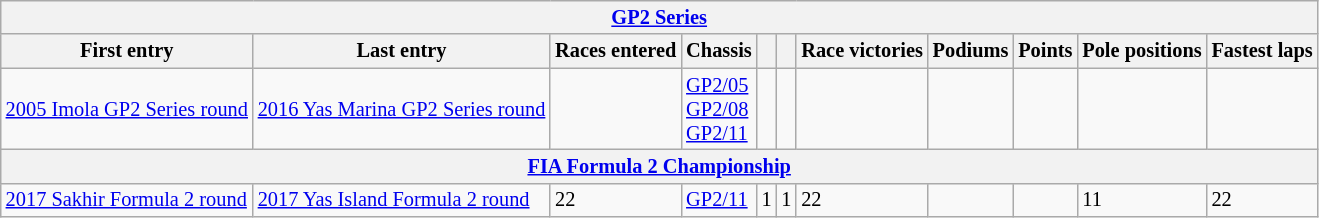<table class="wikitable" style="font-size:85%">
<tr>
<th colspan=11><a href='#'>GP2 Series</a></th>
</tr>
<tr>
<th>First entry</th>
<th>Last entry</th>
<th>Races entered</th>
<th>Chassis</th>
<th></th>
<th></th>
<th>Race victories</th>
<th>Podiums</th>
<th>Points</th>
<th>Pole positions</th>
<th>Fastest laps</th>
</tr>
<tr>
<td><a href='#'>2005 Imola GP2 Series round</a></td>
<td><a href='#'>2016 Yas Marina GP2 Series round</a></td>
<td></td>
<td><a href='#'>GP2/05</a><br><a href='#'>GP2/08</a><br><a href='#'>GP2/11</a></td>
<td></td>
<td></td>
<td></td>
<td></td>
<td></td>
<td></td>
<td></td>
</tr>
<tr>
<th colspan=11><a href='#'>FIA Formula 2 Championship</a></th>
</tr>
<tr>
<td><a href='#'>2017 Sakhir Formula 2 round</a></td>
<td><a href='#'>2017 Yas Island Formula 2 round</a></td>
<td>22</td>
<td><a href='#'>GP2/11</a></td>
<td>1</td>
<td>1</td>
<td>22</td>
<td></td>
<td></td>
<td>11</td>
<td>22</td>
</tr>
</table>
